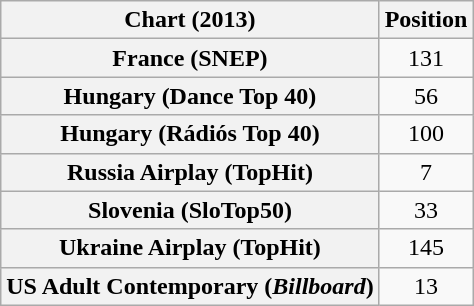<table class="wikitable sortable plainrowheaders" style="text-align:center">
<tr>
<th>Chart (2013)</th>
<th>Position</th>
</tr>
<tr>
<th scope="row">France (SNEP)</th>
<td>131</td>
</tr>
<tr>
<th scope="row">Hungary (Dance Top 40)</th>
<td>56</td>
</tr>
<tr>
<th scope="row">Hungary (Rádiós Top 40)</th>
<td>100</td>
</tr>
<tr>
<th scope="row">Russia Airplay (TopHit)</th>
<td>7</td>
</tr>
<tr>
<th scope="row">Slovenia (SloTop50)</th>
<td>33</td>
</tr>
<tr>
<th scope="row">Ukraine Airplay (TopHit)</th>
<td>145</td>
</tr>
<tr>
<th scope="row">US Adult Contemporary (<em>Billboard</em>)</th>
<td>13</td>
</tr>
</table>
